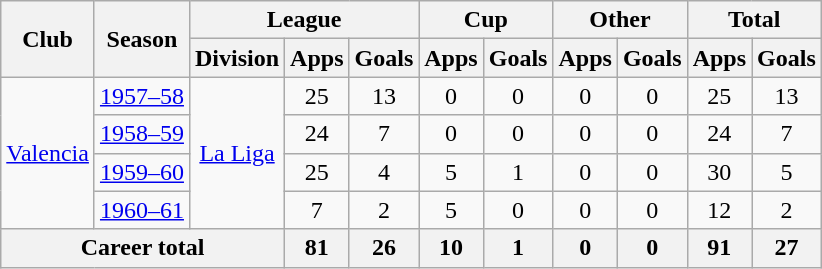<table class="wikitable" style="text-align: center">
<tr>
<th rowspan="2">Club</th>
<th rowspan="2">Season</th>
<th colspan="3">League</th>
<th colspan="2">Cup</th>
<th colspan="2">Other</th>
<th colspan="2">Total</th>
</tr>
<tr>
<th>Division</th>
<th>Apps</th>
<th>Goals</th>
<th>Apps</th>
<th>Goals</th>
<th>Apps</th>
<th>Goals</th>
<th>Apps</th>
<th>Goals</th>
</tr>
<tr>
<td rowspan="4"><a href='#'>Valencia</a></td>
<td><a href='#'>1957–58</a></td>
<td rowspan="4"><a href='#'>La Liga</a></td>
<td>25</td>
<td>13</td>
<td>0</td>
<td>0</td>
<td>0</td>
<td>0</td>
<td>25</td>
<td>13</td>
</tr>
<tr>
<td><a href='#'>1958–59</a></td>
<td>24</td>
<td>7</td>
<td>0</td>
<td>0</td>
<td>0</td>
<td>0</td>
<td>24</td>
<td>7</td>
</tr>
<tr>
<td><a href='#'>1959–60</a></td>
<td>25</td>
<td>4</td>
<td>5</td>
<td>1</td>
<td>0</td>
<td>0</td>
<td>30</td>
<td>5</td>
</tr>
<tr>
<td><a href='#'>1960–61</a></td>
<td>7</td>
<td>2</td>
<td>5</td>
<td>0</td>
<td>0</td>
<td>0</td>
<td>12</td>
<td>2</td>
</tr>
<tr>
<th colspan="3"><strong>Career total</strong></th>
<th>81</th>
<th>26</th>
<th>10</th>
<th>1</th>
<th>0</th>
<th>0</th>
<th>91</th>
<th>27</th>
</tr>
</table>
